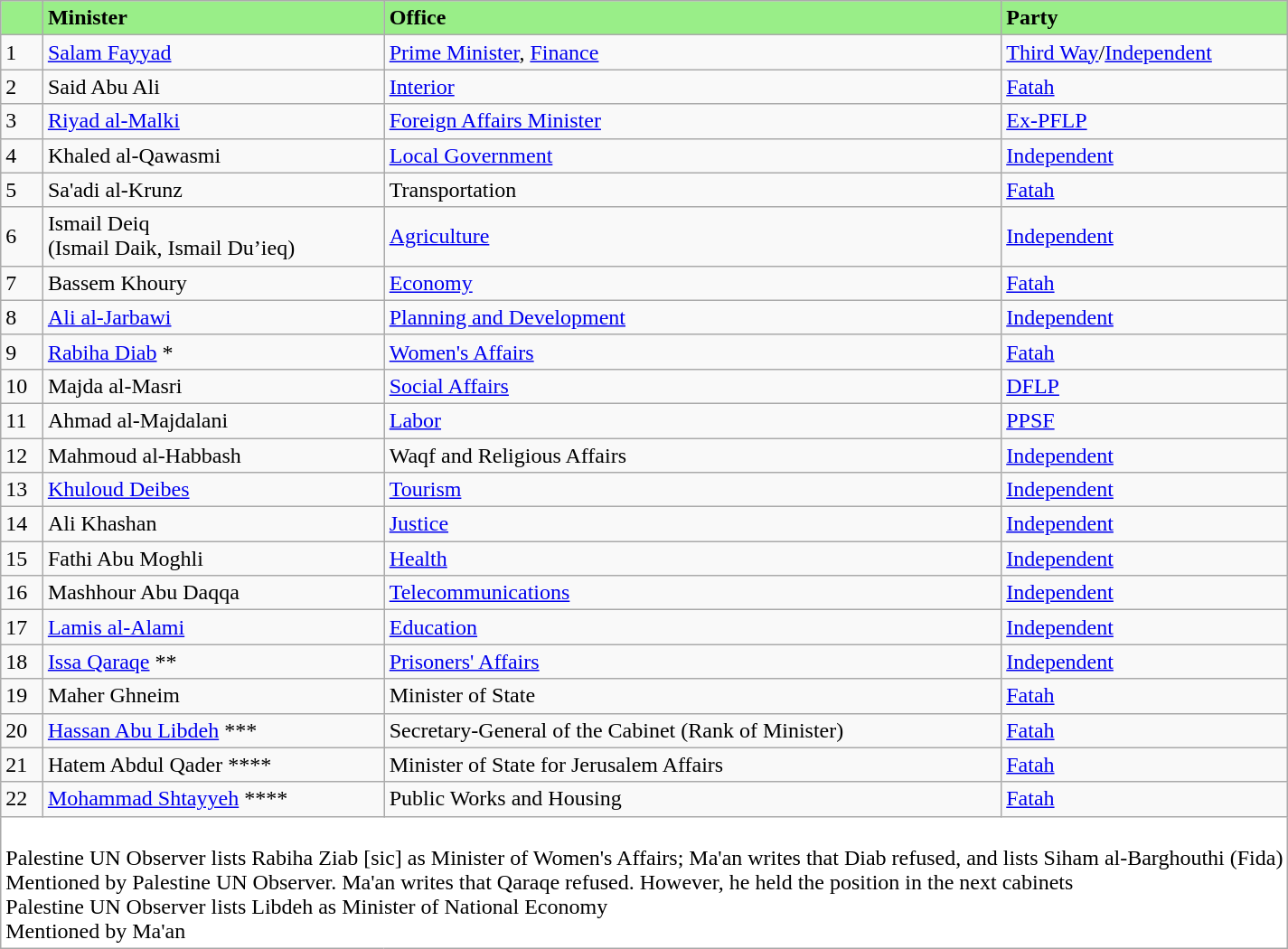<table class="wikitable">
<tr style="background:#99ee88;">
<td></td>
<td><strong>Minister</strong></td>
<td><strong>Office</strong></td>
<td><strong>Party</strong></td>
</tr>
<tr>
<td>1</td>
<td><a href='#'>Salam Fayyad</a></td>
<td><a href='#'>Prime Minister</a>, <a href='#'>Finance</a></td>
<td><a href='#'>Third Way</a>/<a href='#'>Independent</a></td>
</tr>
<tr>
<td>2</td>
<td>Said Abu Ali</td>
<td><a href='#'>Interior</a></td>
<td><a href='#'>Fatah</a></td>
</tr>
<tr>
<td>3</td>
<td><a href='#'>Riyad al-Malki</a></td>
<td><a href='#'>Foreign Affairs Minister</a></td>
<td><a href='#'>Ex-PFLP</a></td>
</tr>
<tr>
<td>4</td>
<td>Khaled al-Qawasmi</td>
<td><a href='#'>Local Government</a></td>
<td><a href='#'>Independent</a></td>
</tr>
<tr>
<td>5</td>
<td>Sa'adi al-Krunz</td>
<td>Transportation</td>
<td><a href='#'>Fatah</a></td>
</tr>
<tr>
<td>6</td>
<td>Ismail Deiq<br>(Ismail Daik, Ismail Du’ieq)</td>
<td><a href='#'>Agriculture</a></td>
<td><a href='#'>Independent</a></td>
</tr>
<tr>
<td>7</td>
<td>Bassem Khoury</td>
<td><a href='#'>Economy</a></td>
<td><a href='#'>Fatah</a></td>
</tr>
<tr>
<td>8</td>
<td><a href='#'>Ali al-Jarbawi</a></td>
<td><a href='#'>Planning and Development</a></td>
<td><a href='#'>Independent</a></td>
</tr>
<tr>
<td>9</td>
<td><a href='#'>Rabiha Diab</a> *</td>
<td><a href='#'>Women's Affairs</a></td>
<td><a href='#'>Fatah</a></td>
</tr>
<tr>
<td>10</td>
<td>Majda al-Masri</td>
<td><a href='#'>Social Affairs</a></td>
<td><a href='#'>DFLP</a></td>
</tr>
<tr>
<td>11</td>
<td>Ahmad al-Majdalani</td>
<td><a href='#'>Labor</a></td>
<td><a href='#'>PPSF</a></td>
</tr>
<tr>
<td>12</td>
<td>Mahmoud al-Habbash</td>
<td>Waqf and Religious Affairs</td>
<td><a href='#'>Independent</a></td>
</tr>
<tr>
<td>13</td>
<td><a href='#'>Khuloud Deibes</a></td>
<td><a href='#'>Tourism</a></td>
<td><a href='#'>Independent</a></td>
</tr>
<tr>
<td>14</td>
<td>Ali Khashan</td>
<td><a href='#'>Justice</a></td>
<td><a href='#'>Independent</a></td>
</tr>
<tr>
<td>15</td>
<td>Fathi Abu Moghli</td>
<td><a href='#'>Health</a></td>
<td><a href='#'>Independent</a></td>
</tr>
<tr>
<td>16</td>
<td>Mashhour Abu Daqqa</td>
<td><a href='#'>Telecommunications</a></td>
<td><a href='#'>Independent</a></td>
</tr>
<tr>
<td>17</td>
<td><a href='#'>Lamis al-Alami</a></td>
<td><a href='#'>Education</a></td>
<td><a href='#'>Independent</a></td>
</tr>
<tr>
<td>18</td>
<td><a href='#'>Issa Qaraqe</a> **</td>
<td><a href='#'>Prisoners' Affairs</a></td>
<td><a href='#'>Independent</a></td>
</tr>
<tr>
<td>19</td>
<td>Maher Ghneim</td>
<td>Minister of State</td>
<td><a href='#'>Fatah</a></td>
</tr>
<tr>
<td>20</td>
<td><a href='#'>Hassan Abu Libdeh</a> ***</td>
<td>Secretary-General of the Cabinet (Rank of Minister)</td>
<td><a href='#'>Fatah</a></td>
</tr>
<tr>
<td>21</td>
<td>Hatem Abdul Qader ****</td>
<td>Minister of State for Jerusalem Affairs</td>
<td><a href='#'>Fatah</a></td>
</tr>
<tr>
<td>22</td>
<td><a href='#'>Mohammad Shtayyeh</a> ****</td>
<td>Public Works and Housing</td>
<td><a href='#'>Fatah</a></td>
</tr>
<tr bgcolor=white>
<td colspan="4"><br> Palestine UN Observer lists Rabiha Ziab [sic] as Minister of Women's Affairs; Ma'an writes that Diab refused, and lists Siham al-Barghouthi (Fida)<br> Mentioned by Palestine UN Observer. Ma'an writes that Qaraqe refused. However, he held the position in the next cabinets<br> Palestine UN Observer lists Libdeh as Minister of National Economy<br> Mentioned by Ma'an</td>
</tr>
</table>
